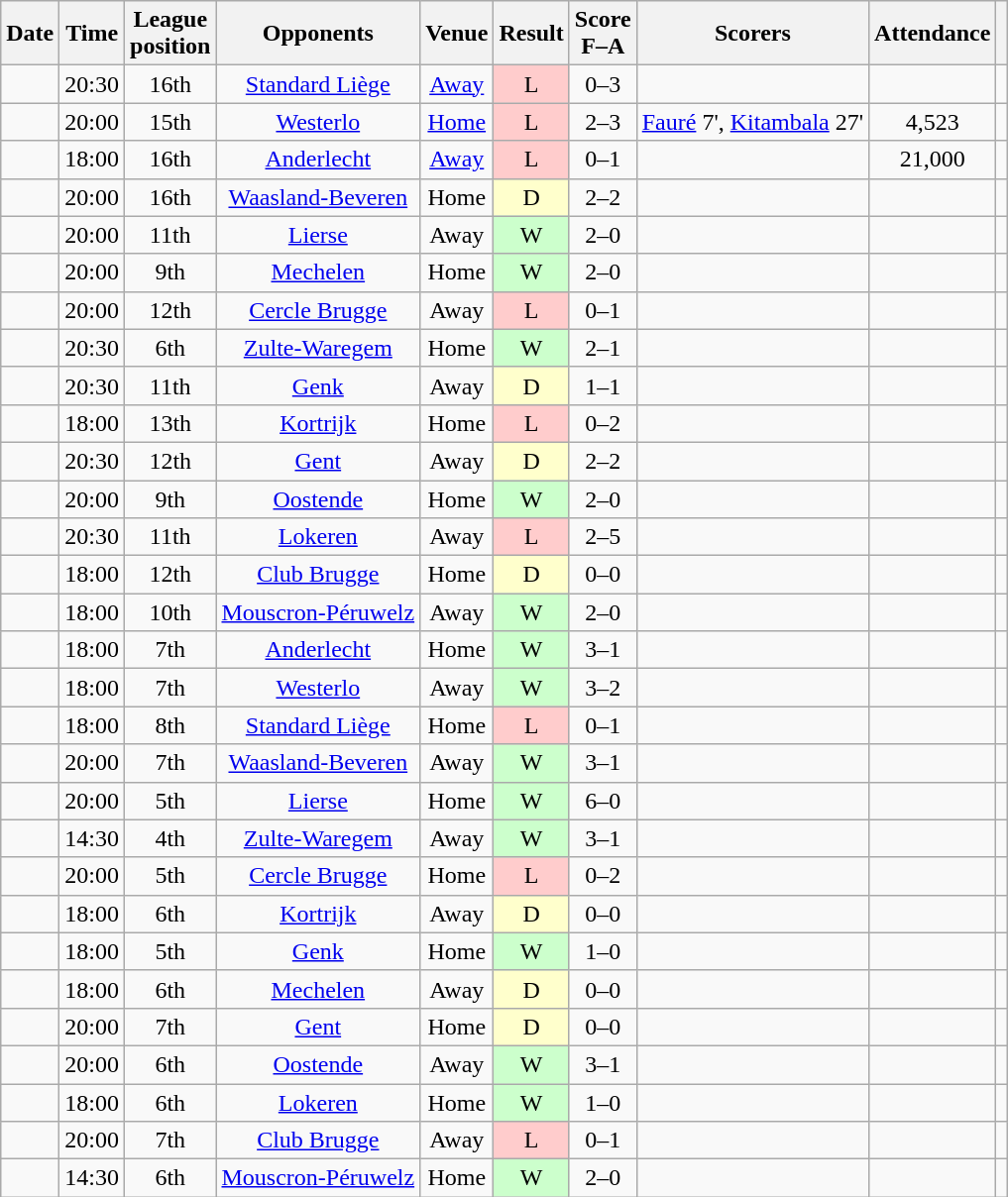<table class="wikitable plainrowheaders sortable" style="text-align:center">
<tr>
<th scope="col">Date</th>
<th scope="col">Time</th>
<th scope="col">League<br>position</th>
<th scope="col">Opponents</th>
<th scope="col">Venue</th>
<th scope="col">Result</th>
<th scope="col">Score<br>F–A</th>
<th scope="col" class="unsortable">Scorers</th>
<th scope="col">Attendance</th>
<th scope="col" class="unsortable"></th>
</tr>
<tr>
<td></td>
<td>20:30</td>
<td>16th</td>
<td><a href='#'>Standard Liège</a></td>
<td><a href='#'>Away</a></td>
<td style="background-color:#FFCCCC">L</td>
<td>0–3</td>
<td align="left"></td>
<td></td>
<td></td>
</tr>
<tr>
<td></td>
<td>20:00</td>
<td>15th</td>
<td><a href='#'>Westerlo</a></td>
<td><a href='#'>Home</a></td>
<td style="background-color:#FFCCCC">L</td>
<td>2–3</td>
<td align="left"><a href='#'>Fauré</a> 7', <a href='#'>Kitambala</a> 27'</td>
<td>4,523</td>
<td></td>
</tr>
<tr>
<td></td>
<td>18:00</td>
<td>16th</td>
<td><a href='#'>Anderlecht</a></td>
<td><a href='#'>Away</a></td>
<td style="background-color:#FFCCCC">L</td>
<td>0–1</td>
<td align="left"></td>
<td>21,000</td>
<td></td>
</tr>
<tr>
<td></td>
<td>20:00</td>
<td>16th</td>
<td><a href='#'>Waasland-Beveren</a></td>
<td>Home</td>
<td style="background-color:#FFFFCC">D</td>
<td>2–2</td>
<td align="left"></td>
<td></td>
<td></td>
</tr>
<tr>
<td></td>
<td>20:00</td>
<td>11th</td>
<td><a href='#'>Lierse</a></td>
<td>Away</td>
<td style="background-color:#CCFFCC">W</td>
<td>2–0</td>
<td align="left"></td>
<td></td>
<td></td>
</tr>
<tr>
<td></td>
<td>20:00</td>
<td>9th</td>
<td><a href='#'>Mechelen</a></td>
<td>Home</td>
<td style="background-color:#CCFFCC">W</td>
<td>2–0</td>
<td align="left"></td>
<td></td>
<td></td>
</tr>
<tr>
<td></td>
<td>20:00</td>
<td>12th</td>
<td><a href='#'>Cercle Brugge</a></td>
<td>Away</td>
<td style="background-color:#FFCCCC">L</td>
<td>0–1</td>
<td align="left"></td>
<td></td>
<td></td>
</tr>
<tr>
<td></td>
<td>20:30</td>
<td>6th</td>
<td><a href='#'>Zulte-Waregem</a></td>
<td>Home</td>
<td style="background-color:#CCFFCC">W</td>
<td>2–1</td>
<td align="left"></td>
<td></td>
<td></td>
</tr>
<tr>
<td></td>
<td>20:30</td>
<td>11th</td>
<td><a href='#'>Genk</a></td>
<td>Away</td>
<td style="background-color:#FFFFCC">D</td>
<td>1–1</td>
<td align="left"></td>
<td></td>
<td></td>
</tr>
<tr>
<td></td>
<td>18:00</td>
<td>13th</td>
<td><a href='#'>Kortrijk</a></td>
<td>Home</td>
<td style="background-color:#FFCCCC">L</td>
<td>0–2</td>
<td align="left"></td>
<td></td>
<td></td>
</tr>
<tr>
<td></td>
<td>20:30</td>
<td>12th</td>
<td><a href='#'>Gent</a></td>
<td>Away</td>
<td style="background-color:#FFFFCC">D</td>
<td>2–2</td>
<td align="left"></td>
<td></td>
<td></td>
</tr>
<tr>
<td></td>
<td>20:00</td>
<td>9th</td>
<td><a href='#'>Oostende</a></td>
<td>Home</td>
<td style="background-color:#CCFFCC">W</td>
<td>2–0</td>
<td align="left"></td>
<td></td>
<td></td>
</tr>
<tr>
<td></td>
<td>20:30</td>
<td>11th</td>
<td><a href='#'>Lokeren</a></td>
<td>Away</td>
<td style="background-color:#FFCCCC">L</td>
<td>2–5</td>
<td align="left"></td>
<td></td>
<td></td>
</tr>
<tr>
<td></td>
<td>18:00</td>
<td>12th</td>
<td><a href='#'>Club Brugge</a></td>
<td>Home</td>
<td style="background-color:#FFFFCC">D</td>
<td>0–0</td>
<td align="left"></td>
<td></td>
<td></td>
</tr>
<tr>
<td></td>
<td>18:00</td>
<td>10th</td>
<td><a href='#'>Mouscron-Péruwelz</a></td>
<td>Away</td>
<td style="background-color:#CCFFCC">W</td>
<td>2–0</td>
<td align="left"></td>
<td></td>
<td></td>
</tr>
<tr>
<td></td>
<td>18:00</td>
<td>7th</td>
<td><a href='#'>Anderlecht</a></td>
<td>Home</td>
<td style="background-color:#CCFFCC">W</td>
<td>3–1</td>
<td align="left"></td>
<td></td>
<td></td>
</tr>
<tr>
<td></td>
<td>18:00</td>
<td>7th</td>
<td><a href='#'>Westerlo</a></td>
<td>Away</td>
<td style="background-color:#CCFFCC">W</td>
<td>3–2</td>
<td align="left"></td>
<td></td>
<td></td>
</tr>
<tr>
<td></td>
<td>18:00</td>
<td>8th</td>
<td><a href='#'>Standard Liège</a></td>
<td>Home</td>
<td style="background-color:#FFCCCC">L</td>
<td>0–1</td>
<td align="left"></td>
<td></td>
<td></td>
</tr>
<tr>
<td></td>
<td>20:00</td>
<td>7th</td>
<td><a href='#'>Waasland-Beveren</a></td>
<td>Away</td>
<td style="background-color:#CCFFCC">W</td>
<td>3–1</td>
<td align="left"></td>
<td></td>
<td></td>
</tr>
<tr>
<td></td>
<td>20:00</td>
<td>5th</td>
<td><a href='#'>Lierse</a></td>
<td>Home</td>
<td style="background-color:#CCFFCC">W</td>
<td>6–0</td>
<td align="left"></td>
<td></td>
<td></td>
</tr>
<tr>
<td></td>
<td>14:30</td>
<td>4th</td>
<td><a href='#'>Zulte-Waregem</a></td>
<td>Away</td>
<td style="background-color:#CCFFCC">W</td>
<td>3–1</td>
<td align="left"></td>
<td></td>
<td></td>
</tr>
<tr>
<td></td>
<td>20:00</td>
<td>5th</td>
<td><a href='#'>Cercle Brugge</a></td>
<td>Home</td>
<td style="background-color:#FFCCCC">L</td>
<td>0–2</td>
<td align="left"></td>
<td></td>
<td></td>
</tr>
<tr>
<td></td>
<td>18:00</td>
<td>6th</td>
<td><a href='#'>Kortrijk</a></td>
<td>Away</td>
<td style="background-color:#FFFFCC">D</td>
<td>0–0</td>
<td align="left"></td>
<td></td>
<td></td>
</tr>
<tr>
<td></td>
<td>18:00</td>
<td>5th</td>
<td><a href='#'>Genk</a></td>
<td>Home</td>
<td style="background-color:#CCFFCC">W</td>
<td>1–0</td>
<td align="left"></td>
<td></td>
<td></td>
</tr>
<tr>
<td></td>
<td>18:00</td>
<td>6th</td>
<td><a href='#'>Mechelen</a></td>
<td>Away</td>
<td style="background-color:#FFFFCC">D</td>
<td>0–0</td>
<td align="left"></td>
<td></td>
<td></td>
</tr>
<tr>
<td></td>
<td>20:00</td>
<td>7th</td>
<td><a href='#'>Gent</a></td>
<td>Home</td>
<td style="background-color:#FFFFCC">D</td>
<td>0–0</td>
<td align="left"></td>
<td></td>
<td></td>
</tr>
<tr>
<td></td>
<td>20:00</td>
<td>6th</td>
<td><a href='#'>Oostende</a></td>
<td>Away</td>
<td style="background-color:#CCFFCC">W</td>
<td>3–1</td>
<td align="left"></td>
<td></td>
<td></td>
</tr>
<tr>
<td></td>
<td>18:00</td>
<td>6th</td>
<td><a href='#'>Lokeren</a></td>
<td>Home</td>
<td style="background-color:#CCFFCC">W</td>
<td>1–0</td>
<td align="left"></td>
<td></td>
<td></td>
</tr>
<tr>
<td></td>
<td>20:00</td>
<td>7th</td>
<td><a href='#'>Club Brugge</a></td>
<td>Away</td>
<td style="background-color:#FFCCCC">L</td>
<td>0–1</td>
<td align="left"></td>
<td></td>
<td></td>
</tr>
<tr>
<td></td>
<td>14:30</td>
<td>6th</td>
<td><a href='#'>Mouscron-Péruwelz</a></td>
<td>Home</td>
<td style="background-color:#CCFFCC">W</td>
<td>2–0</td>
<td align="left"></td>
<td></td>
<td></td>
</tr>
</table>
